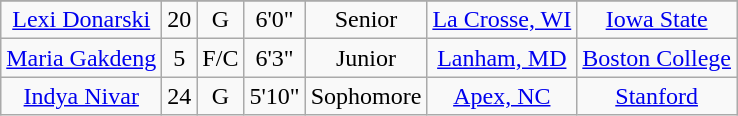<table class="wikitable sortable" style="text-align: center">
<tr align=center>
</tr>
<tr>
<td><a href='#'>Lexi Donarski</a></td>
<td>20</td>
<td>G</td>
<td>6'0"</td>
<td>Senior</td>
<td><a href='#'>La Crosse, WI</a></td>
<td><a href='#'>Iowa State</a></td>
</tr>
<tr>
<td><a href='#'>Maria Gakdeng</a></td>
<td>5</td>
<td>F/C</td>
<td>6'3"</td>
<td>Junior</td>
<td><a href='#'>Lanham, MD</a></td>
<td><a href='#'>Boston College</a></td>
</tr>
<tr>
<td><a href='#'>Indya Nivar</a></td>
<td>24</td>
<td>G</td>
<td>5'10"</td>
<td>Sophomore</td>
<td><a href='#'>Apex, NC</a></td>
<td><a href='#'>Stanford</a></td>
</tr>
</table>
